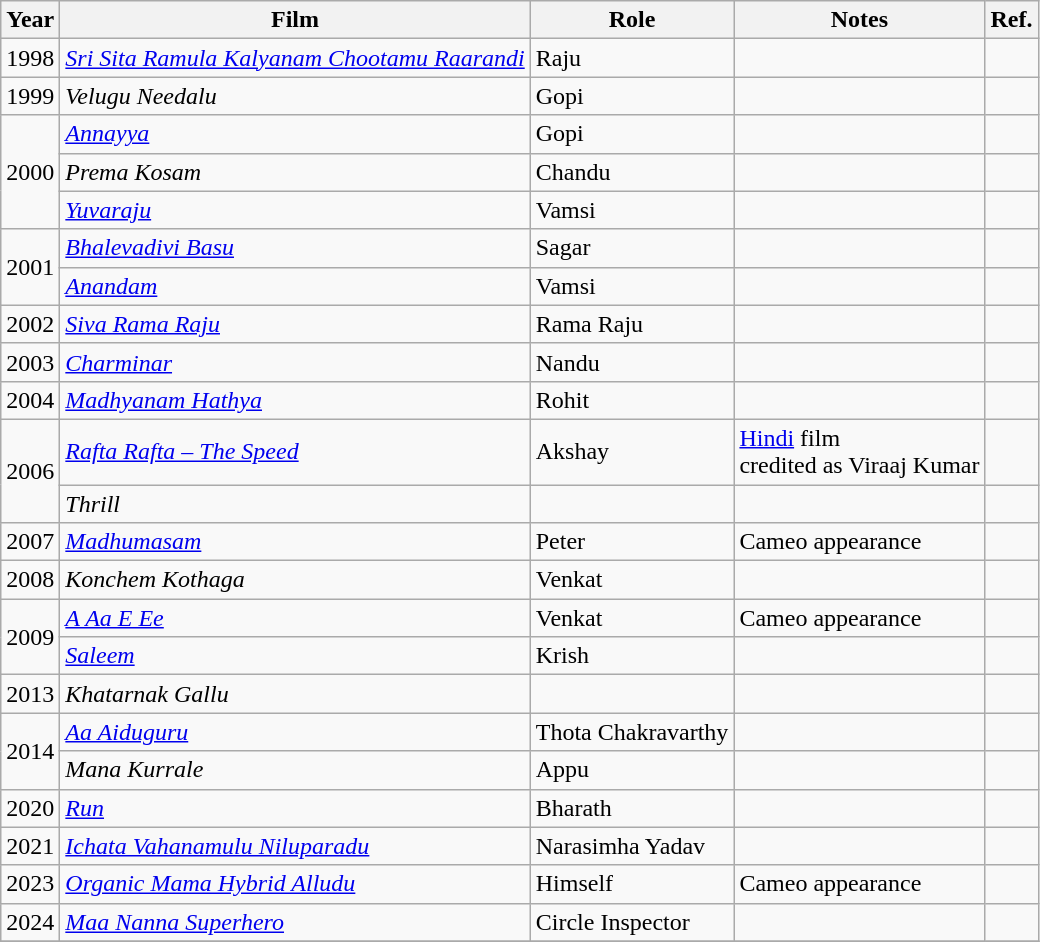<table class="wikitable sortable">
<tr>
<th>Year</th>
<th>Film</th>
<th>Role</th>
<th>Notes</th>
<th>Ref.</th>
</tr>
<tr>
<td>1998</td>
<td><em><a href='#'>Sri Sita Ramula Kalyanam Chootamu Raarandi</a></em></td>
<td>Raju</td>
<td></td>
<td></td>
</tr>
<tr>
<td>1999</td>
<td><em>Velugu Needalu</em></td>
<td>Gopi</td>
<td></td>
<td></td>
</tr>
<tr>
<td rowspan="3">2000</td>
<td><em><a href='#'>Annayya</a></em></td>
<td>Gopi</td>
<td></td>
<td></td>
</tr>
<tr>
<td><em>Prema Kosam</em></td>
<td>Chandu</td>
<td></td>
<td></td>
</tr>
<tr>
<td><em><a href='#'>Yuvaraju</a></em></td>
<td>Vamsi</td>
<td></td>
<td></td>
</tr>
<tr>
<td rowspan="2">2001</td>
<td><em><a href='#'>Bhalevadivi Basu</a></em></td>
<td>Sagar</td>
<td></td>
<td></td>
</tr>
<tr>
<td><em><a href='#'>Anandam</a></em></td>
<td>Vamsi</td>
<td></td>
<td></td>
</tr>
<tr>
<td>2002</td>
<td><em><a href='#'>Siva Rama Raju</a></em></td>
<td>Rama Raju</td>
<td></td>
<td></td>
</tr>
<tr>
<td>2003</td>
<td><em><a href='#'>Charminar</a></em></td>
<td>Nandu</td>
<td></td>
<td></td>
</tr>
<tr>
<td>2004</td>
<td><em><a href='#'>Madhyanam Hathya</a></em></td>
<td>Rohit</td>
<td></td>
<td></td>
</tr>
<tr>
<td rowspan="2">2006</td>
<td><em><a href='#'>Rafta Rafta – The Speed</a></em></td>
<td>Akshay</td>
<td><a href='#'>Hindi</a> film<br>credited as Viraaj Kumar</td>
<td></td>
</tr>
<tr>
<td><em>Thrill</em></td>
<td></td>
<td></td>
<td></td>
</tr>
<tr>
<td>2007</td>
<td><em><a href='#'>Madhumasam</a></em></td>
<td>Peter</td>
<td>Cameo appearance</td>
<td></td>
</tr>
<tr>
<td>2008</td>
<td><em>Konchem Kothaga</em></td>
<td>Venkat</td>
<td></td>
<td></td>
</tr>
<tr>
<td rowspan="2">2009</td>
<td><em><a href='#'>A Aa E Ee</a></em></td>
<td>Venkat</td>
<td>Cameo appearance</td>
<td></td>
</tr>
<tr>
<td><em><a href='#'>Saleem</a></em></td>
<td>Krish</td>
<td></td>
<td></td>
</tr>
<tr>
<td>2013</td>
<td><em>Khatarnak Gallu</em></td>
<td></td>
<td></td>
<td></td>
</tr>
<tr>
<td rowspan="2">2014</td>
<td><em><a href='#'>Aa Aiduguru</a></em></td>
<td>Thota Chakravarthy</td>
<td></td>
<td></td>
</tr>
<tr>
<td><em>Mana Kurrale</em></td>
<td>Appu</td>
<td></td>
<td></td>
</tr>
<tr>
<td>2020</td>
<td><em><a href='#'>Run</a></em></td>
<td>Bharath</td>
<td></td>
<td></td>
</tr>
<tr>
<td>2021</td>
<td><em><a href='#'>Ichata Vahanamulu Niluparadu</a></em></td>
<td>Narasimha Yadav</td>
<td></td>
<td></td>
</tr>
<tr>
<td>2023</td>
<td><em><a href='#'>Organic Mama Hybrid Alludu</a></em></td>
<td>Himself</td>
<td>Cameo appearance</td>
<td></td>
</tr>
<tr>
<td>2024</td>
<td><em><a href='#'>Maa Nanna Superhero</a></em></td>
<td>Circle Inspector</td>
<td></td>
<td></td>
</tr>
<tr>
</tr>
</table>
